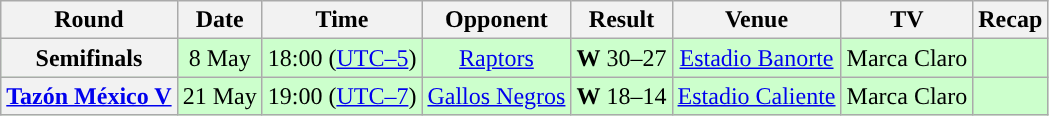<table class="wikitable" style="text-align:center">
<tr>
<th>Round</th>
<th>Date</th>
<th>Time</th>
<th>Opponent</th>
<th>Result</th>
<th>Venue</th>
<th>TV</th>
<th>Recap</th>
</tr>
<tr style="background:#cfc">
<th>Semifinals</th>
<td>8 May</td>
<td>18:00 (<a href='#'>UTC–5</a>)</td>
<td><a href='#'>Raptors</a></td>
<td><strong>W</strong> 30–27</td>
<td><a href='#'>Estadio Banorte</a></td>
<td>Marca Claro</td>
<td></td>
</tr>
<tr style="background:#cfc">
<th><a href='#'>Tazón México V</a></th>
<td>21 May</td>
<td>19:00 (<a href='#'>UTC–7</a>)</td>
<td><a href='#'>Gallos Negros</a></td>
<td><strong>W</strong> 18–14</td>
<td><a href='#'>Estadio Caliente</a></td>
<td>Marca Claro</td>
<td></td>
</tr>
</table>
